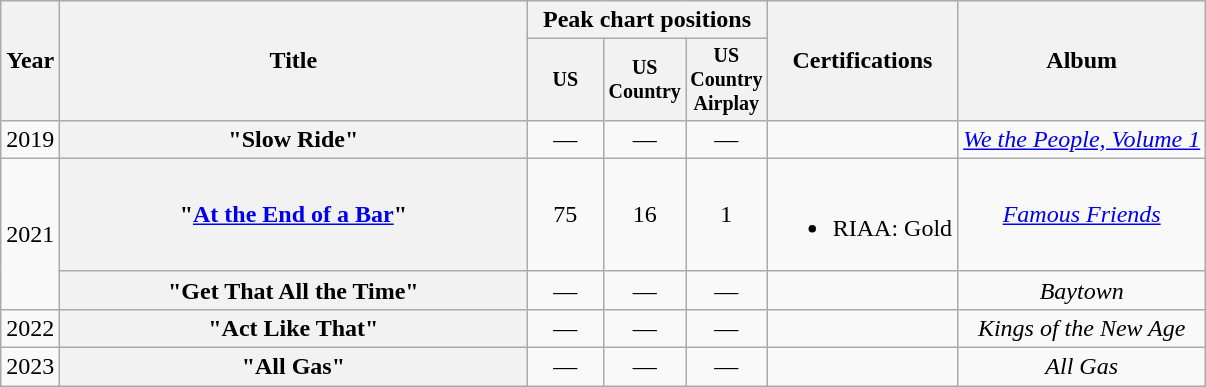<table class="wikitable plainrowheaders" style="text-align:center;">
<tr>
<th scope="col" rowspan="2">Year</th>
<th scope="col" rowspan="2" style="width:19em;">Title</th>
<th scope="col" colspan="3">Peak chart positions</th>
<th scope="col" rowspan="2">Certifications</th>
<th scope="col" rowspan="2">Album</th>
</tr>
<tr style="font-size:smaller;">
<th scope="col" style="width:45px;">US<br></th>
<th scope="col" style="width:45px;">US Country<br></th>
<th scope="col" style="width:45px;">US Country Airplay<br></th>
</tr>
<tr>
<td>2019</td>
<th scope="row">"Slow Ride"<br></th>
<td>—</td>
<td>—</td>
<td>—</td>
<td></td>
<td><em><a href='#'>We the People, Volume 1</a></em></td>
</tr>
<tr>
<td rowspan="2">2021</td>
<th scope="row">"<a href='#'>At the End of a Bar</a>"<br></th>
<td>75</td>
<td>16</td>
<td>1</td>
<td><br><ul><li>RIAA: Gold</li></ul></td>
<td><em><a href='#'>Famous Friends</a></em></td>
</tr>
<tr>
<th scope="row">"Get That All the Time"<br></th>
<td>—</td>
<td>—</td>
<td>—</td>
<td></td>
<td><em>Baytown</em></td>
</tr>
<tr>
<td>2022</td>
<th scope="row">"Act Like That"<br></th>
<td>—</td>
<td>—</td>
<td>—</td>
<td></td>
<td><em>Kings of the New Age</em></td>
</tr>
<tr>
<td>2023</td>
<th scope="row">"All Gas"<br></th>
<td>—</td>
<td>—</td>
<td>—</td>
<td></td>
<td><em>All Gas</em></td>
</tr>
</table>
